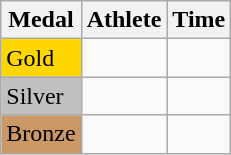<table class="wikitable">
<tr>
<th>Medal</th>
<th>Athlete</th>
<th>Time</th>
</tr>
<tr>
<td bgcolor="gold">Gold</td>
<td></td>
<td></td>
</tr>
<tr>
<td bgcolor="silver">Silver</td>
<td></td>
<td></td>
</tr>
<tr>
<td bgcolor="CC9966">Bronze</td>
<td></td>
<td></td>
</tr>
</table>
